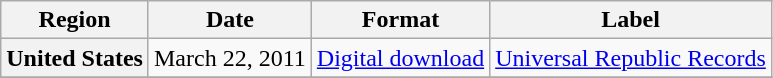<table class="wikitable plainrowheaders">
<tr>
<th>Region</th>
<th>Date</th>
<th>Format</th>
<th>Label</th>
</tr>
<tr>
<th scope="row">United States</th>
<td>March 22, 2011</td>
<td><a href='#'>Digital download</a></td>
<td><a href='#'>Universal Republic Records</a></td>
</tr>
<tr>
</tr>
</table>
